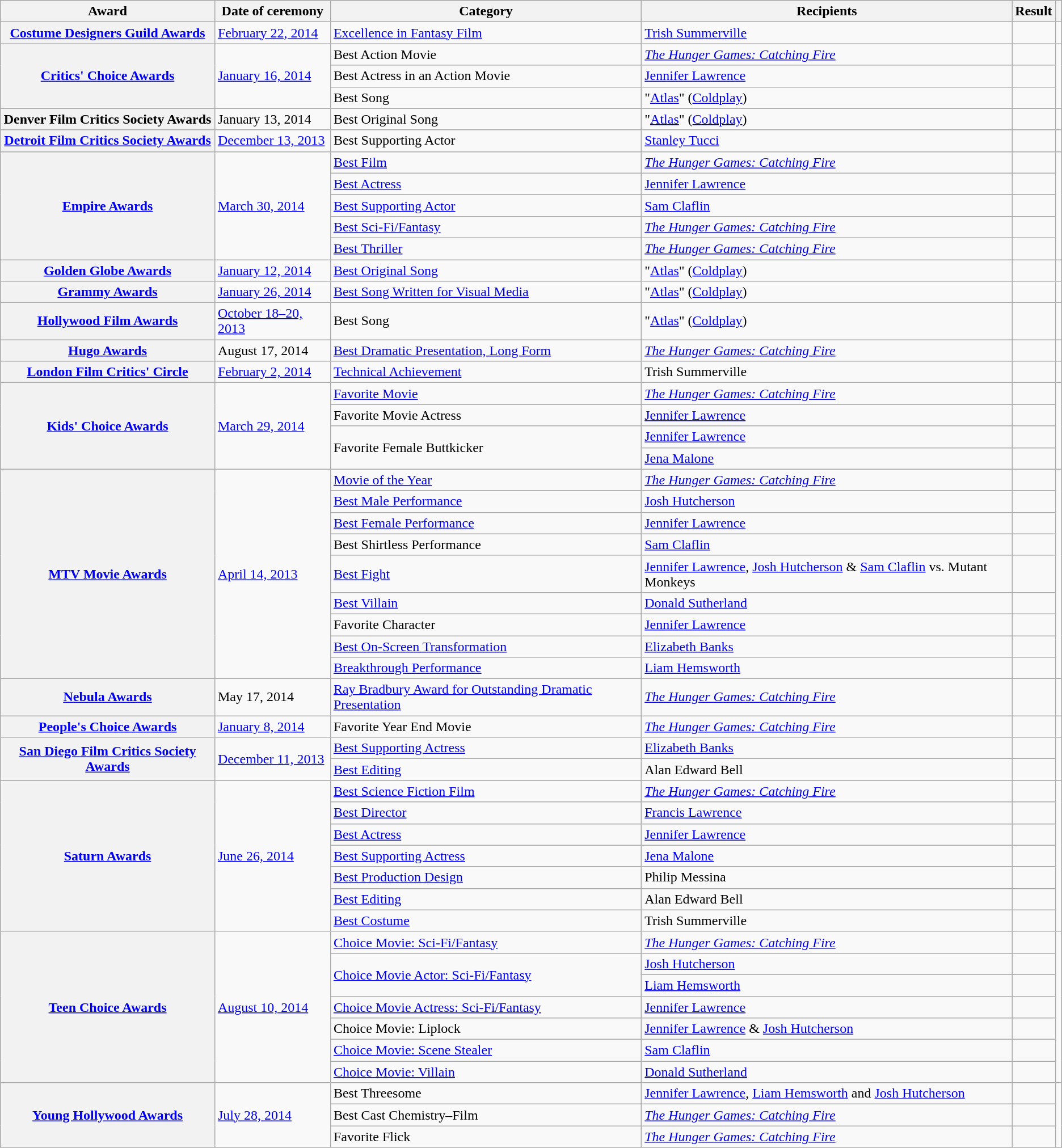<table class="wikitable plainrowheaders sortable">
<tr>
<th scope="col">Award</th>
<th scope="col">Date of ceremony</th>
<th scope="col">Category</th>
<th scope="col">Recipients</th>
<th scope="col">Result</th>
<th scope="col" class="unsortable"></th>
</tr>
<tr>
<th scope="row"><a href='#'>Costume Designers Guild Awards</a></th>
<td><a href='#'>February 22, 2014</a></td>
<td><a href='#'>Excellence in Fantasy Film</a></td>
<td><a href='#'>Trish Summerville</a></td>
<td></td>
<td style="text-align:center;"></td>
</tr>
<tr>
<th scope="row" rowspan=3><a href='#'>Critics' Choice Awards</a></th>
<td rowspan=3><a href='#'>January 16, 2014</a></td>
<td>Best Action Movie</td>
<td><em><a href='#'>The Hunger Games: Catching Fire</a></em></td>
<td></td>
<td rowspan=3 style="text-align:center;"></td>
</tr>
<tr>
<td>Best Actress in an Action Movie</td>
<td><a href='#'>Jennifer Lawrence</a></td>
<td></td>
</tr>
<tr>
<td>Best Song</td>
<td>"<a href='#'>Atlas</a>" (<a href='#'>Coldplay</a>)</td>
<td></td>
</tr>
<tr>
<th scope="row">Denver Film Critics Society Awards</th>
<td>January 13, 2014</td>
<td>Best Original Song</td>
<td>"<a href='#'>Atlas</a>" (<a href='#'>Coldplay</a>)</td>
<td></td>
<td style="text-align:center;"></td>
</tr>
<tr>
<th scope="row"><a href='#'>Detroit Film Critics Society Awards</a></th>
<td><a href='#'>December 13, 2013</a></td>
<td>Best Supporting Actor</td>
<td><a href='#'>Stanley Tucci</a></td>
<td></td>
<td style="text-align:center;"></td>
</tr>
<tr>
<th scope="row" rowspan=5><a href='#'>Empire Awards</a></th>
<td rowspan=5><a href='#'>March 30, 2014</a></td>
<td><a href='#'>Best Film</a></td>
<td><em><a href='#'>The Hunger Games: Catching Fire</a></em></td>
<td></td>
<td rowspan=5 style="text-align:center;"></td>
</tr>
<tr>
<td><a href='#'>Best Actress</a></td>
<td><a href='#'>Jennifer Lawrence</a></td>
<td></td>
</tr>
<tr>
<td><a href='#'>Best Supporting Actor</a></td>
<td><a href='#'>Sam Claflin</a></td>
<td></td>
</tr>
<tr>
<td><a href='#'>Best Sci-Fi/Fantasy</a></td>
<td><em><a href='#'>The Hunger Games: Catching Fire</a></em></td>
<td></td>
</tr>
<tr>
<td><a href='#'>Best Thriller</a></td>
<td><em><a href='#'>The Hunger Games: Catching Fire</a></em></td>
<td></td>
</tr>
<tr>
<th scope="row"><a href='#'>Golden Globe Awards</a></th>
<td><a href='#'>January 12, 2014</a></td>
<td><a href='#'>Best Original Song</a></td>
<td>"<a href='#'>Atlas</a>" (<a href='#'>Coldplay</a>)</td>
<td></td>
<td style="text-align:center;"></td>
</tr>
<tr>
<th scope="row"><a href='#'>Grammy Awards</a></th>
<td><a href='#'>January 26, 2014</a></td>
<td><a href='#'>Best Song Written for Visual Media</a></td>
<td>"<a href='#'>Atlas</a>" (<a href='#'>Coldplay</a>)</td>
<td></td>
<td style="text-align:center;"></td>
</tr>
<tr>
<th scope="row"><a href='#'>Hollywood Film Awards</a></th>
<td><a href='#'>October 18–20, 2013</a></td>
<td>Best Song</td>
<td>"<a href='#'>Atlas</a>" (<a href='#'>Coldplay</a>)</td>
<td></td>
<td style="text-align:center;"></td>
</tr>
<tr>
<th scope="row"><a href='#'>Hugo Awards</a></th>
<td>August 17, 2014</td>
<td><a href='#'>Best Dramatic Presentation, Long Form</a></td>
<td><em><a href='#'>The Hunger Games: Catching Fire</a></em></td>
<td></td>
<td style="text-align:center;"></td>
</tr>
<tr>
<th scope="row"><a href='#'>London Film Critics' Circle</a></th>
<td><a href='#'>February 2, 2014</a></td>
<td><a href='#'>Technical Achievement</a></td>
<td>Trish Summerville</td>
<td></td>
<td style="text-align:center;"></td>
</tr>
<tr>
<th scope="row" rowspan=4><a href='#'>Kids' Choice Awards</a></th>
<td rowspan=4><a href='#'>March 29, 2014</a></td>
<td><a href='#'>Favorite Movie</a></td>
<td><em><a href='#'>The Hunger Games: Catching Fire</a></em></td>
<td></td>
<td style="text-align:center;" rowspan=4></td>
</tr>
<tr>
<td>Favorite Movie Actress</td>
<td><a href='#'>Jennifer Lawrence</a></td>
<td></td>
</tr>
<tr>
<td rowspan=2>Favorite Female Buttkicker</td>
<td><a href='#'>Jennifer Lawrence</a></td>
<td></td>
</tr>
<tr>
<td><a href='#'>Jena Malone</a></td>
<td></td>
</tr>
<tr>
<th scope="row" rowspan=9><a href='#'>MTV Movie Awards</a></th>
<td rowspan=9><a href='#'>April 14, 2013</a></td>
<td><a href='#'>Movie of the Year</a></td>
<td><em><a href='#'>The Hunger Games: Catching Fire</a></em></td>
<td></td>
<td rowspan=9 style="text-align:center;"></td>
</tr>
<tr>
<td><a href='#'>Best Male Performance</a></td>
<td><a href='#'>Josh Hutcherson</a></td>
<td></td>
</tr>
<tr>
<td><a href='#'>Best Female Performance</a></td>
<td><a href='#'>Jennifer Lawrence</a></td>
<td></td>
</tr>
<tr>
<td>Best Shirtless Performance</td>
<td><a href='#'>Sam Claflin</a></td>
<td></td>
</tr>
<tr>
<td><a href='#'>Best Fight</a></td>
<td><a href='#'>Jennifer Lawrence</a>, <a href='#'>Josh Hutcherson</a> & <a href='#'>Sam Claflin</a> vs. Mutant Monkeys</td>
<td></td>
</tr>
<tr>
<td><a href='#'>Best Villain</a></td>
<td><a href='#'>Donald Sutherland</a></td>
<td></td>
</tr>
<tr>
<td>Favorite Character</td>
<td><a href='#'>Jennifer Lawrence</a></td>
<td></td>
</tr>
<tr>
<td><a href='#'>Best On-Screen Transformation</a></td>
<td><a href='#'>Elizabeth Banks</a></td>
<td></td>
</tr>
<tr>
<td><a href='#'>Breakthrough Performance</a></td>
<td><a href='#'>Liam Hemsworth</a></td>
<td></td>
</tr>
<tr>
<th scope="row"><a href='#'>Nebula Awards</a></th>
<td>May 17, 2014</td>
<td><a href='#'>Ray Bradbury Award for Outstanding Dramatic Presentation</a></td>
<td><em><a href='#'>The Hunger Games: Catching Fire</a></em></td>
<td></td>
<td style="text-align:center;"></td>
</tr>
<tr>
<th scope="row"><a href='#'>People's Choice Awards</a></th>
<td><a href='#'>January 8, 2014</a></td>
<td>Favorite Year End Movie</td>
<td><em><a href='#'>The Hunger Games: Catching Fire</a></em></td>
<td></td>
<td style="text-align:center;"></td>
</tr>
<tr>
<th scope="row" rowspan=2><a href='#'>San Diego Film Critics Society Awards</a></th>
<td rowspan=2><a href='#'>December 11, 2013</a></td>
<td><a href='#'>Best Supporting Actress</a></td>
<td><a href='#'>Elizabeth Banks</a></td>
<td></td>
<td rowspan=2 style="text-align:center;"></td>
</tr>
<tr>
<td><a href='#'>Best Editing</a></td>
<td>Alan Edward Bell</td>
<td></td>
</tr>
<tr>
<th scope="row" rowspan=7><a href='#'>Saturn Awards</a></th>
<td rowspan=7><a href='#'>June 26, 2014</a></td>
<td><a href='#'>Best Science Fiction Film</a></td>
<td><em><a href='#'>The Hunger Games: Catching Fire</a></em></td>
<td></td>
<td rowspan=7 style="text-align:center;"></td>
</tr>
<tr>
<td><a href='#'>Best Director</a></td>
<td><a href='#'>Francis Lawrence</a></td>
<td></td>
</tr>
<tr>
<td><a href='#'>Best Actress</a></td>
<td><a href='#'>Jennifer Lawrence</a></td>
<td></td>
</tr>
<tr>
<td><a href='#'>Best Supporting Actress</a></td>
<td><a href='#'>Jena Malone</a></td>
<td></td>
</tr>
<tr>
<td><a href='#'>Best Production Design</a></td>
<td>Philip Messina</td>
<td></td>
</tr>
<tr>
<td><a href='#'>Best Editing</a></td>
<td>Alan Edward Bell</td>
<td></td>
</tr>
<tr>
<td><a href='#'>Best Costume</a></td>
<td>Trish Summerville</td>
<td></td>
</tr>
<tr>
<th scope="row" rowspan=7><a href='#'>Teen Choice Awards</a></th>
<td rowspan=7><a href='#'>August 10, 2014</a></td>
<td><a href='#'>Choice Movie: Sci-Fi/Fantasy</a></td>
<td><em><a href='#'>The Hunger Games: Catching Fire</a></em></td>
<td></td>
<td rowspan=7 style="text-align:center;"></td>
</tr>
<tr>
<td rowspan=2><a href='#'>Choice Movie Actor: Sci-Fi/Fantasy</a></td>
<td><a href='#'>Josh Hutcherson</a></td>
<td></td>
</tr>
<tr>
<td><a href='#'>Liam Hemsworth</a></td>
<td></td>
</tr>
<tr>
<td><a href='#'>Choice Movie Actress: Sci-Fi/Fantasy</a></td>
<td><a href='#'>Jennifer Lawrence</a></td>
<td></td>
</tr>
<tr>
<td>Choice Movie: Liplock</td>
<td><a href='#'>Jennifer Lawrence</a> & <a href='#'>Josh Hutcherson</a></td>
<td></td>
</tr>
<tr>
<td><a href='#'>Choice Movie: Scene Stealer</a></td>
<td><a href='#'>Sam Claflin</a></td>
<td></td>
</tr>
<tr>
<td><a href='#'>Choice Movie: Villain</a></td>
<td><a href='#'>Donald Sutherland</a></td>
<td></td>
</tr>
<tr>
<th scope="row" rowspan=3><a href='#'>Young Hollywood Awards</a></th>
<td rowspan=3><a href='#'>July 28, 2014</a></td>
<td>Best Threesome</td>
<td><a href='#'>Jennifer Lawrence</a>, <a href='#'>Liam Hemsworth</a> and <a href='#'>Josh Hutcherson</a></td>
<td></td>
<td rowspan=3 style="text-align:center;"></td>
</tr>
<tr>
<td>Best Cast Chemistry–Film</td>
<td><em><a href='#'>The Hunger Games: Catching Fire</a></em></td>
<td></td>
</tr>
<tr>
<td>Favorite Flick</td>
<td><em><a href='#'>The Hunger Games: Catching Fire</a></em></td>
<td></td>
</tr>
</table>
